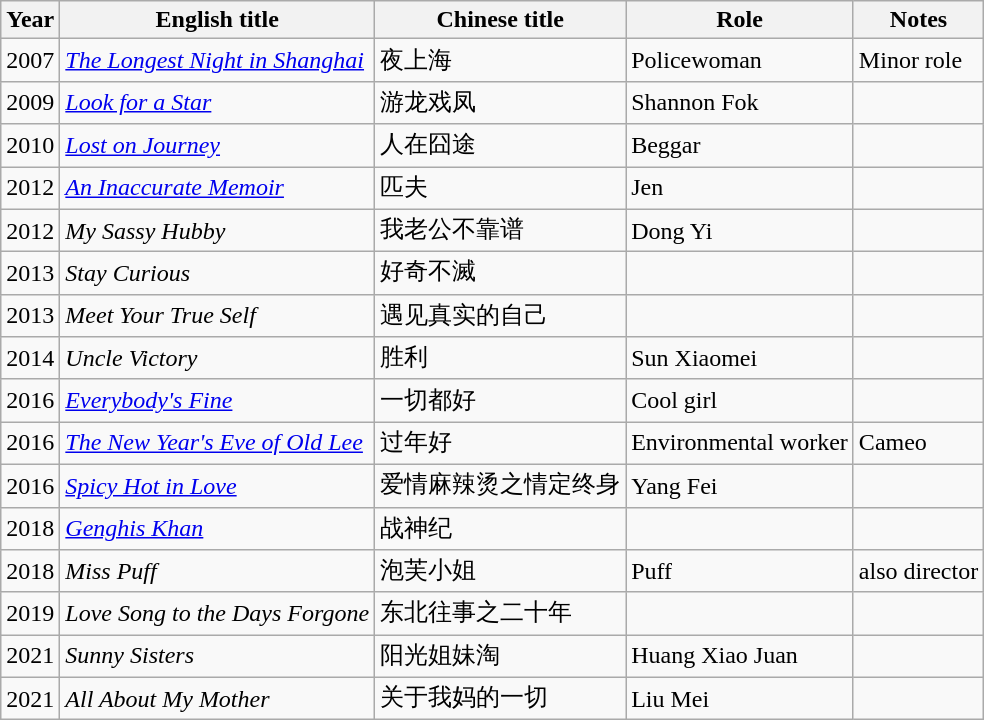<table class="wikitable sortable">
<tr>
<th>Year</th>
<th>English title</th>
<th>Chinese title</th>
<th>Role</th>
<th class="unsortable">Notes</th>
</tr>
<tr>
<td>2007</td>
<td><em><a href='#'>The Longest Night in Shanghai</a></em></td>
<td>夜上海</td>
<td>Policewoman</td>
<td>Minor role</td>
</tr>
<tr>
<td>2009</td>
<td><em><a href='#'>Look for a Star</a></em></td>
<td>游龙戏凤</td>
<td>Shannon Fok</td>
<td></td>
</tr>
<tr>
<td>2010</td>
<td><em><a href='#'>Lost on Journey</a></em></td>
<td>人在囧途</td>
<td>Beggar</td>
<td></td>
</tr>
<tr>
<td>2012</td>
<td><em><a href='#'>An Inaccurate Memoir</a></em></td>
<td>匹夫</td>
<td>Jen</td>
<td></td>
</tr>
<tr>
<td>2012</td>
<td><em>My Sassy Hubby</em></td>
<td>我老公不靠谱</td>
<td>Dong Yi</td>
<td></td>
</tr>
<tr>
<td>2013</td>
<td><em>Stay Curious</em></td>
<td>好奇不滅</td>
<td></td>
<td></td>
</tr>
<tr>
<td>2013</td>
<td><em>Meet Your True Self</em></td>
<td>遇见真实的自己</td>
<td></td>
<td></td>
</tr>
<tr>
<td>2014</td>
<td><em>Uncle Victory</em></td>
<td>胜利</td>
<td>Sun Xiaomei</td>
<td></td>
</tr>
<tr>
<td>2016</td>
<td><em><a href='#'>Everybody's Fine</a></em></td>
<td>一切都好</td>
<td>Cool girl</td>
<td></td>
</tr>
<tr>
<td>2016</td>
<td><em><a href='#'>The New Year's Eve of Old Lee</a></em></td>
<td>过年好</td>
<td>Environmental worker</td>
<td>Cameo</td>
</tr>
<tr>
<td>2016</td>
<td><em><a href='#'>Spicy Hot in Love</a></em></td>
<td>爱情麻辣烫之情定终身</td>
<td>Yang Fei</td>
<td></td>
</tr>
<tr>
<td>2018</td>
<td><em><a href='#'>Genghis Khan</a></em></td>
<td>战神纪</td>
<td></td>
<td></td>
</tr>
<tr>
<td>2018</td>
<td><em>Miss Puff</em></td>
<td>泡芙小姐</td>
<td>Puff</td>
<td>also director</td>
</tr>
<tr>
<td>2019</td>
<td><em>Love Song to the Days Forgone</em></td>
<td>东北往事之二十年</td>
<td></td>
<td></td>
</tr>
<tr>
<td>2021</td>
<td><em>Sunny Sisters</em></td>
<td>阳光姐妹淘</td>
<td>Huang Xiao Juan</td>
<td></td>
</tr>
<tr>
<td>2021</td>
<td><em>All About My Mother</em></td>
<td>关于我妈的一切</td>
<td>Liu Mei</td>
<td></td>
</tr>
</table>
